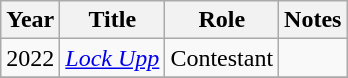<table class="wikitable sortable">
<tr>
<th>Year</th>
<th>Title</th>
<th>Role</th>
<th>Notes</th>
</tr>
<tr>
<td>2022</td>
<td><em><a href='#'>Lock Upp</a></em></td>
<td>Contestant</td>
<td></td>
</tr>
<tr>
</tr>
</table>
